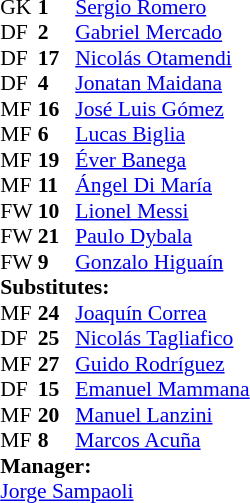<table cellspacing="0" cellpadding="0" style="font-size:90%; margin:auto">
<tr>
<th width=25></th>
<th width=25></th>
</tr>
<tr>
<td>GK</td>
<td><strong>1</strong></td>
<td><a href='#'>Sergio Romero</a></td>
</tr>
<tr>
<td>DF</td>
<td><strong>2</strong></td>
<td><a href='#'>Gabriel Mercado</a></td>
<td></td>
<td></td>
</tr>
<tr>
<td>DF</td>
<td><strong>17</strong></td>
<td><a href='#'>Nicolás Otamendi</a></td>
</tr>
<tr>
<td>DF</td>
<td><strong>4</strong></td>
<td><a href='#'>Jonatan Maidana</a></td>
<td></td>
<td></td>
</tr>
<tr>
<td>MF</td>
<td><strong>16</strong></td>
<td><a href='#'>José Luis Gómez</a></td>
<td></td>
<td></td>
</tr>
<tr>
<td>MF</td>
<td><strong>6</strong></td>
<td><a href='#'>Lucas Biglia</a></td>
</tr>
<tr>
<td>MF</td>
<td><strong>19</strong></td>
<td><a href='#'>Éver Banega</a></td>
<td></td>
<td></td>
</tr>
<tr>
<td>MF</td>
<td><strong>11</strong></td>
<td><a href='#'>Ángel Di María</a></td>
<td></td>
<td></td>
</tr>
<tr>
<td>FW</td>
<td><strong>10</strong></td>
<td><a href='#'>Lionel Messi</a></td>
</tr>
<tr>
<td>FW</td>
<td><strong>21</strong></td>
<td><a href='#'>Paulo Dybala</a></td>
<td></td>
<td></td>
</tr>
<tr>
<td>FW</td>
<td><strong>9</strong></td>
<td><a href='#'>Gonzalo Higuaín</a></td>
<td></td>
<td></td>
</tr>
<tr>
<td colspan=3><strong>Substitutes:</strong></td>
</tr>
<tr>
<td>MF</td>
<td><strong>24</strong></td>
<td><a href='#'>Joaquín Correa</a></td>
<td></td>
<td></td>
</tr>
<tr>
<td>DF</td>
<td><strong>25</strong></td>
<td><a href='#'>Nicolás Tagliafico</a></td>
<td></td>
<td></td>
</tr>
<tr>
<td>MF</td>
<td><strong>27</strong></td>
<td><a href='#'>Guido Rodríguez</a></td>
<td></td>
<td></td>
</tr>
<tr>
<td>DF</td>
<td><strong>15</strong></td>
<td><a href='#'>Emanuel Mammana</a></td>
<td></td>
<td></td>
</tr>
<tr>
<td>MF</td>
<td><strong>20</strong></td>
<td><a href='#'>Manuel Lanzini</a></td>
<td></td>
<td></td>
</tr>
<tr>
<td>MF</td>
<td><strong>8</strong></td>
<td><a href='#'>Marcos Acuña</a></td>
<td></td>
<td></td>
</tr>
<tr>
<td colspan=3><strong>Manager:</strong></td>
</tr>
<tr>
<td colspan=4> <a href='#'>Jorge Sampaoli</a></td>
</tr>
</table>
